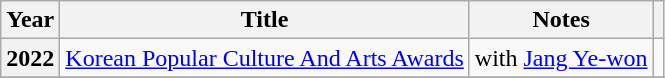<table class="wikitable  plainrowheaders">
<tr>
<th scope="col">Year</th>
<th scope="col">Title</th>
<th scope="col">Notes</th>
<th scope="col" class="unsortable"></th>
</tr>
<tr>
<th scope="row">2022</th>
<td><a href='#'>Korean Popular Culture And Arts Awards</a></td>
<td>with <a href='#'>Jang Ye-won</a></td>
<td></td>
</tr>
<tr>
</tr>
</table>
